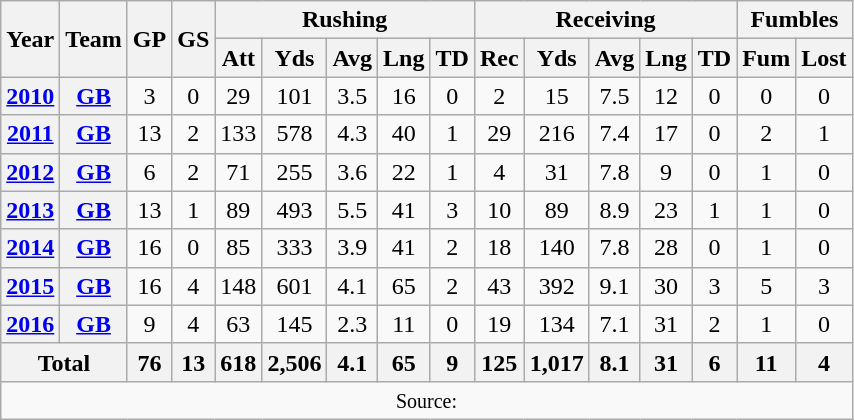<table class="wikitable" style="text-align: center;">
<tr>
<th rowspan="2">Year</th>
<th rowspan="2">Team</th>
<th rowspan="2">GP</th>
<th rowspan="2">GS</th>
<th colspan="5">Rushing</th>
<th colspan="5">Receiving</th>
<th colspan="2">Fumbles</th>
</tr>
<tr>
<th>Att</th>
<th>Yds</th>
<th>Avg</th>
<th>Lng</th>
<th>TD</th>
<th>Rec</th>
<th>Yds</th>
<th>Avg</th>
<th>Lng</th>
<th>TD</th>
<th>Fum</th>
<th>Lost</th>
</tr>
<tr>
<th><a href='#'>2010</a></th>
<th><a href='#'>GB</a></th>
<td>3</td>
<td>0</td>
<td>29</td>
<td>101</td>
<td>3.5</td>
<td>16</td>
<td>0</td>
<td>2</td>
<td>15</td>
<td>7.5</td>
<td>12</td>
<td>0</td>
<td>0</td>
<td>0</td>
</tr>
<tr>
<th><a href='#'>2011</a></th>
<th><a href='#'>GB</a></th>
<td>13</td>
<td>2</td>
<td>133</td>
<td>578</td>
<td>4.3</td>
<td>40</td>
<td>1</td>
<td>29</td>
<td>216</td>
<td>7.4</td>
<td>17</td>
<td>0</td>
<td>2</td>
<td>1</td>
</tr>
<tr>
<th><a href='#'>2012</a></th>
<th><a href='#'>GB</a></th>
<td>6</td>
<td>2</td>
<td>71</td>
<td>255</td>
<td>3.6</td>
<td>22</td>
<td>1</td>
<td>4</td>
<td>31</td>
<td>7.8</td>
<td>9</td>
<td>0</td>
<td>1</td>
<td>0</td>
</tr>
<tr>
<th><a href='#'>2013</a></th>
<th><a href='#'>GB</a></th>
<td>13</td>
<td>1</td>
<td>89</td>
<td>493</td>
<td>5.5</td>
<td>41</td>
<td>3</td>
<td>10</td>
<td>89</td>
<td>8.9</td>
<td>23</td>
<td>1</td>
<td>1</td>
<td>0</td>
</tr>
<tr>
<th><a href='#'>2014</a></th>
<th><a href='#'>GB</a></th>
<td>16</td>
<td>0</td>
<td>85</td>
<td>333</td>
<td>3.9</td>
<td>41</td>
<td>2</td>
<td>18</td>
<td>140</td>
<td>7.8</td>
<td>28</td>
<td>0</td>
<td>1</td>
<td>0</td>
</tr>
<tr>
<th><a href='#'>2015</a></th>
<th><a href='#'>GB</a></th>
<td>16</td>
<td>4</td>
<td>148</td>
<td>601</td>
<td>4.1</td>
<td>65</td>
<td>2</td>
<td>43</td>
<td>392</td>
<td>9.1</td>
<td>30</td>
<td>3</td>
<td>5</td>
<td>3</td>
</tr>
<tr>
<th><a href='#'>2016</a></th>
<th><a href='#'>GB</a></th>
<td>9</td>
<td>4</td>
<td>63</td>
<td>145</td>
<td>2.3</td>
<td>11</td>
<td>0</td>
<td>19</td>
<td>134</td>
<td>7.1</td>
<td>31</td>
<td>2</td>
<td>1</td>
<td>0</td>
</tr>
<tr>
<th colspan="2">Total</th>
<th>76</th>
<th>13</th>
<th>618</th>
<th>2,506</th>
<th>4.1</th>
<th>65</th>
<th>9</th>
<th>125</th>
<th>1,017</th>
<th>8.1</th>
<th>31</th>
<th>6</th>
<th>11</th>
<th>4</th>
</tr>
<tr>
<td colspan="16"><small>Source: </small></td>
</tr>
</table>
